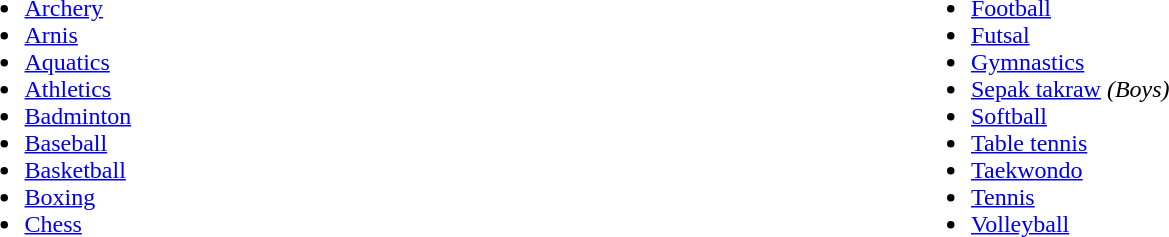<table style="width:100%;">
<tr>
<td valign=top width=50%><br><ul><li> <a href='#'>Archery</a></li><li> <a href='#'>Arnis</a></li><li> <a href='#'>Aquatics</a></li><li> <a href='#'>Athletics</a></li><li> <a href='#'>Badminton</a></li><li> <a href='#'>Baseball</a></li><li> <a href='#'>Basketball</a></li><li> <a href='#'>Boxing</a></li><li> <a href='#'>Chess</a></li></ul></td>
<td valign=top width=50%><br><ul><li> <a href='#'>Football</a></li><li> <a href='#'>Futsal</a></li><li> <a href='#'>Gymnastics</a></li><li> <a href='#'>Sepak takraw</a> <em>(Boys)</em></li><li> <a href='#'>Softball</a></li><li> <a href='#'>Table tennis</a></li><li> <a href='#'>Taekwondo</a></li><li> <a href='#'>Tennis</a></li><li> <a href='#'>Volleyball</a></li></ul></td>
</tr>
</table>
